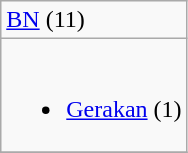<table class="wikitable">
<tr>
<td> <a href='#'>BN</a> (11)</td>
</tr>
<tr>
<td><br><ul><li> <a href='#'>Gerakan</a> (1)</li></ul></td>
</tr>
<tr>
</tr>
</table>
